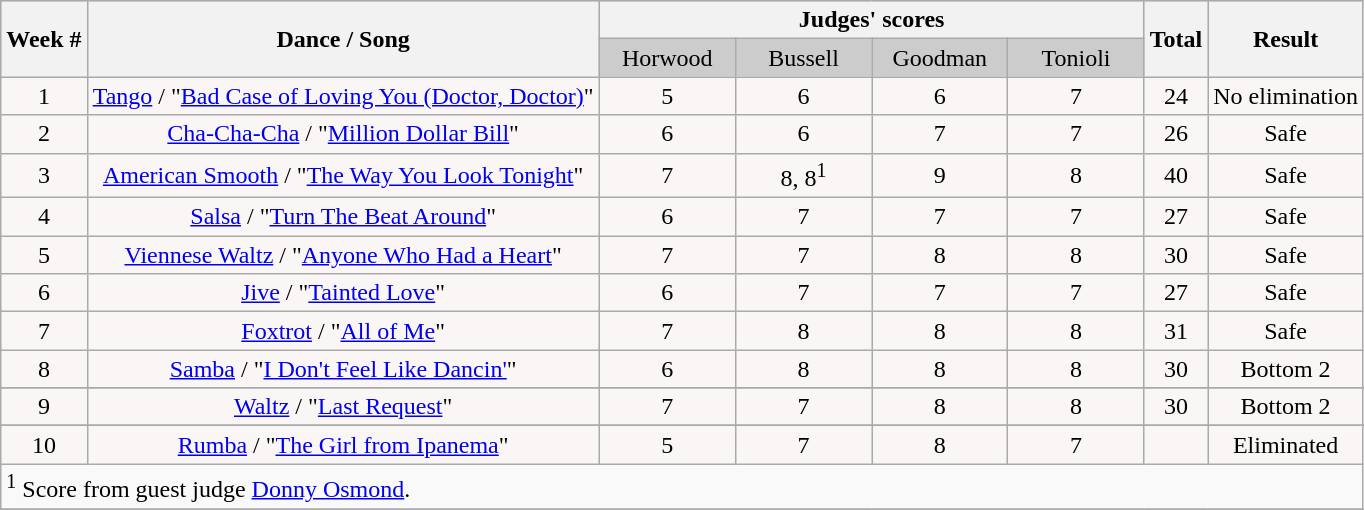<table class="wikitable collapsible collapsed">
<tr style="text-align:Center; background:#ccc;">
<th rowspan="2">Week #</th>
<th rowspan="2">Dance / Song</th>
<th colspan="4">Judges' scores</th>
<th rowspan="2">Total</th>
<th rowspan="2">Result</th>
</tr>
<tr style="text-align:center; background:#ccc;">
<td style="width:10%; ">Horwood</td>
<td style="width:10%; ">Bussell</td>
<td style="width:10%; ">Goodman</td>
<td style="width:10%; ">Tonioli</td>
</tr>
<tr style="text-align: center; background:#faf6f6;">
<td>1</td>
<td><a href='#'>Tango</a> / "<a href='#'>Bad Case of Loving You (Doctor, Doctor)</a>"</td>
<td>5</td>
<td>6</td>
<td>6</td>
<td>7</td>
<td>24</td>
<td>No elimination</td>
</tr>
<tr style="text-align:center; background:#faf6f6;">
<td>2</td>
<td><a href='#'>Cha-Cha-Cha</a> / "<a href='#'>Million Dollar Bill</a>"</td>
<td>6</td>
<td>6</td>
<td>7</td>
<td>7</td>
<td>26</td>
<td>Safe</td>
</tr>
<tr style="text-align: center; background:#faf6f6;">
<td>3</td>
<td><a href='#'>American Smooth</a> / "<a href='#'>The Way You Look Tonight</a>"</td>
<td>7</td>
<td>8, 8<sup>1</sup></td>
<td>9</td>
<td>8</td>
<td>40</td>
<td>Safe</td>
</tr>
<tr style="text-align:center; background:#faf6f6;">
<td>4</td>
<td><a href='#'>Salsa</a> / "<a href='#'>Turn The Beat Around</a>"</td>
<td>6</td>
<td>7</td>
<td>7</td>
<td>7</td>
<td>27</td>
<td>Safe</td>
</tr>
<tr style="text-align: center; background:#faf6f6;">
<td>5</td>
<td><a href='#'>Viennese Waltz</a> / "<a href='#'>Anyone Who Had a Heart</a>"</td>
<td>7</td>
<td>7</td>
<td>8</td>
<td>8</td>
<td>30</td>
<td>Safe</td>
</tr>
<tr style="text-align: center; background:#faf6f6;">
<td>6</td>
<td><a href='#'>Jive</a> / "<a href='#'>Tainted Love</a>"</td>
<td>6</td>
<td>7</td>
<td>7</td>
<td>7</td>
<td>27</td>
<td>Safe</td>
</tr>
<tr style="text-align: center; background:#faf6f6;">
<td>7</td>
<td><a href='#'>Foxtrot</a> / "<a href='#'>All of Me</a>"</td>
<td>7</td>
<td>8</td>
<td>8</td>
<td>8</td>
<td>31</td>
<td>Safe</td>
</tr>
<tr style="text-align: center; background:#faf6f6;">
<td>8</td>
<td><a href='#'>Samba</a> / "<a href='#'>I Don't Feel Like Dancin'</a>"</td>
<td>6</td>
<td>8</td>
<td>8</td>
<td>8</td>
<td>30</td>
<td>Bottom 2</td>
</tr>
<tr>
</tr>
<tr style="text-align: center; background:#faf6f6;">
<td>9</td>
<td><a href='#'>Waltz</a> / "<a href='#'>Last Request</a>"</td>
<td>7</td>
<td>7</td>
<td>8</td>
<td>8</td>
<td>30</td>
<td>Bottom 2</td>
</tr>
<tr>
</tr>
<tr style="text-align: center; background:#faf6f6;">
<td>10</td>
<td><a href='#'>Rumba</a> / "<a href='#'>The Girl from Ipanema</a>"</td>
<td>5</td>
<td>7</td>
<td>8</td>
<td>7</td>
<td></td>
<td>Eliminated</td>
</tr>
<tr>
<td colspan="8"><sup>1</sup> Score from guest judge <a href='#'>Donny Osmond</a>.</td>
</tr>
<tr style="text-align: center; background:#faf6f6;">
</tr>
</table>
